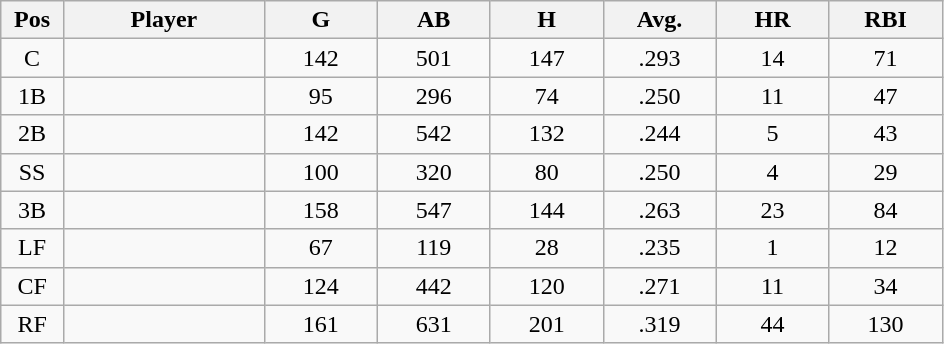<table class="wikitable sortable">
<tr>
<th bgcolor="#DDDDFF" width="5%">Pos</th>
<th bgcolor="#DDDDFF" width="16%">Player</th>
<th bgcolor="#DDDDFF" width="9%">G</th>
<th bgcolor="#DDDDFF" width="9%">AB</th>
<th bgcolor="#DDDDFF" width="9%">H</th>
<th bgcolor="#DDDDFF" width="9%">Avg.</th>
<th bgcolor="#DDDDFF" width="9%">HR</th>
<th bgcolor="#DDDDFF" width="9%">RBI</th>
</tr>
<tr align="center">
<td>C</td>
<td></td>
<td>142</td>
<td>501</td>
<td>147</td>
<td>.293</td>
<td>14</td>
<td>71</td>
</tr>
<tr align="center">
<td>1B</td>
<td></td>
<td>95</td>
<td>296</td>
<td>74</td>
<td>.250</td>
<td>11</td>
<td>47</td>
</tr>
<tr align="center">
<td>2B</td>
<td></td>
<td>142</td>
<td>542</td>
<td>132</td>
<td>.244</td>
<td>5</td>
<td>43</td>
</tr>
<tr align="center">
<td>SS</td>
<td></td>
<td>100</td>
<td>320</td>
<td>80</td>
<td>.250</td>
<td>4</td>
<td>29</td>
</tr>
<tr align="center">
<td>3B</td>
<td></td>
<td>158</td>
<td>547</td>
<td>144</td>
<td>.263</td>
<td>23</td>
<td>84</td>
</tr>
<tr align="center">
<td>LF</td>
<td></td>
<td>67</td>
<td>119</td>
<td>28</td>
<td>.235</td>
<td>1</td>
<td>12</td>
</tr>
<tr align="center">
<td>CF</td>
<td></td>
<td>124</td>
<td>442</td>
<td>120</td>
<td>.271</td>
<td>11</td>
<td>34</td>
</tr>
<tr align="center">
<td>RF</td>
<td></td>
<td>161</td>
<td>631</td>
<td>201</td>
<td>.319</td>
<td>44</td>
<td>130</td>
</tr>
</table>
